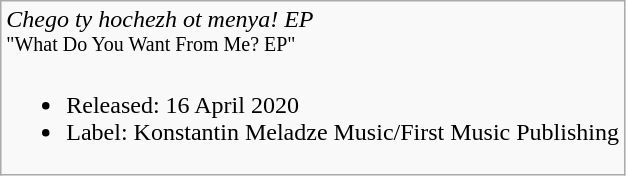<table class="wikitable">
<tr>
<td><em>Chego ty hochezh ot menya! EP</em><br><sup>"What Do You Want From Me? EP"</sup><br><ul><li>Released: 16 April 2020</li><li>Label: Konstantin Meladze Music/First Music Publishing</li></ul></td>
</tr>
</table>
